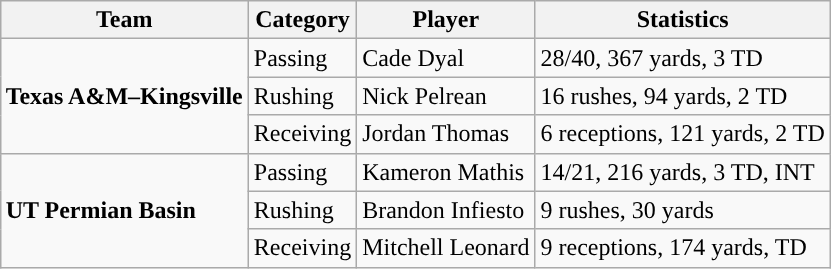<table class="wikitable" style="float: right;">
<tr>
<th>Team</th>
<th>Category</th>
<th>Player</th>
<th>Statistics</th>
</tr>
<tr>
<td rowspan=3><strong>Texas A&M–Kingsville</strong></td>
<td>Passing</td>
<td>Cade Dyal</td>
<td>28/40, 367 yards, 3 TD</td>
</tr>
<tr>
<td>Rushing</td>
<td>Nick Pelrean</td>
<td>16 rushes, 94 yards, 2 TD</td>
</tr>
<tr>
<td>Receiving</td>
<td>Jordan Thomas</td>
<td>6 receptions, 121 yards, 2 TD</td>
</tr>
<tr>
<td rowspan=3><strong>UT Permian Basin</strong></td>
<td>Passing</td>
<td>Kameron Mathis</td>
<td>14/21, 216 yards, 3 TD, INT</td>
</tr>
<tr>
<td>Rushing</td>
<td>Brandon Infiesto</td>
<td>9 rushes, 30 yards</td>
</tr>
<tr>
<td>Receiving</td>
<td>Mitchell Leonard</td>
<td>9 receptions, 174 yards, TD</td>
</tr>
</table>
